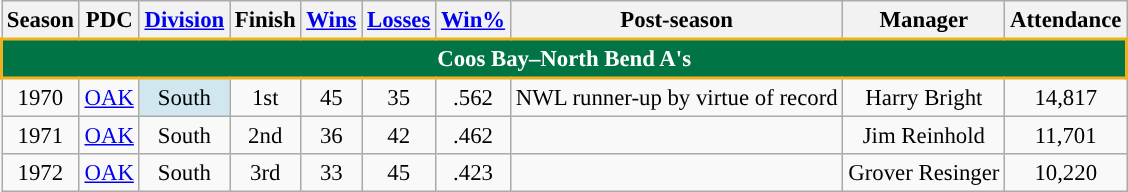<table class="wikitable" style="text-align:center; font-size:95%">
<tr>
<th scope="col">Season</th>
<th scope="col">PDC</th>
<th scope="col"><a href='#'>Division</a></th>
<th scope="col">Finish</th>
<th scope="col"><a href='#'>Wins</a></th>
<th scope="col"><a href='#'>Losses</a></th>
<th scope="col"><a href='#'>Win%</a></th>
<th scope="col">Post-season</th>
<th scope="col">Manager</th>
<th scope="col">Attendance</th>
</tr>
<tr>
<td align="center" colspan="11" style="background: #007444; color: white; border:2px solid #EFB21E"><strong>Coos Bay–North Bend A's</strong></td>
</tr>
<tr>
<td>1970</td>
<td><a href='#'>OAK</a></td>
<td bgcolor="#Dr0E7FF">South</td>
<td>1st</td>
<td>45</td>
<td>35</td>
<td>.562</td>
<td>NWL runner-up by virtue of record</td>
<td>Harry Bright</td>
<td>14,817</td>
</tr>
<tr>
<td>1971</td>
<td><a href='#'>OAK</a></td>
<td>South</td>
<td>2nd</td>
<td>36</td>
<td>42</td>
<td>.462</td>
<td></td>
<td>Jim Reinhold</td>
<td>11,701</td>
</tr>
<tr>
<td>1972</td>
<td><a href='#'>OAK</a></td>
<td>South</td>
<td>3rd</td>
<td>33</td>
<td>45</td>
<td>.423</td>
<td></td>
<td>Grover Resinger</td>
<td>10,220</td>
</tr>
</table>
